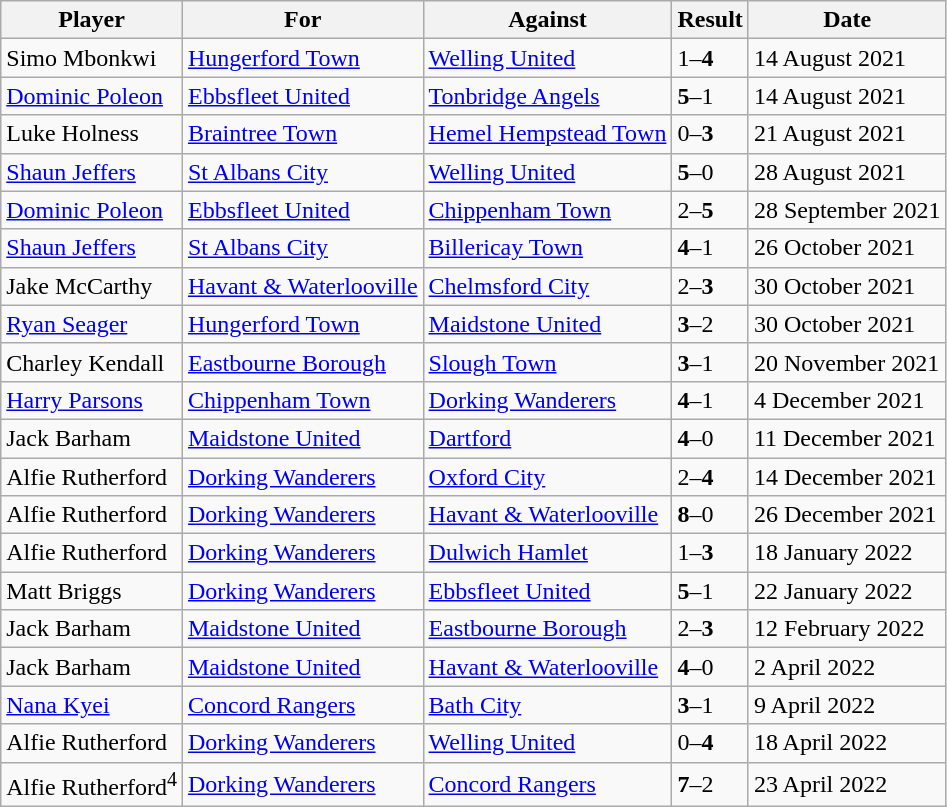<table class="wikitable">
<tr>
<th>Player</th>
<th>For</th>
<th>Against</th>
<th>Result</th>
<th>Date</th>
</tr>
<tr>
<td> Simo Mbonkwi</td>
<td><a href='#'>Hungerford Town</a></td>
<td><a href='#'>Welling United</a></td>
<td>1–<strong>4</strong></td>
<td>14 August 2021</td>
</tr>
<tr>
<td> <a href='#'>Dominic Poleon</a></td>
<td><a href='#'>Ebbsfleet United</a></td>
<td><a href='#'>Tonbridge Angels</a></td>
<td><strong>5</strong>–1</td>
<td>14 August 2021</td>
</tr>
<tr>
<td> Luke Holness</td>
<td><a href='#'>Braintree Town</a></td>
<td><a href='#'>Hemel Hempstead Town</a></td>
<td>0–<strong>3</strong></td>
<td>21 August 2021</td>
</tr>
<tr>
<td> <a href='#'>Shaun Jeffers</a></td>
<td><a href='#'>St Albans City</a></td>
<td><a href='#'>Welling United</a></td>
<td><strong>5</strong>–0</td>
<td>28 August 2021</td>
</tr>
<tr>
<td> <a href='#'>Dominic Poleon</a></td>
<td><a href='#'>Ebbsfleet United</a></td>
<td><a href='#'>Chippenham Town</a></td>
<td>2–<strong>5</strong></td>
<td>28 September 2021</td>
</tr>
<tr>
<td> <a href='#'>Shaun Jeffers</a></td>
<td><a href='#'>St Albans City</a></td>
<td><a href='#'>Billericay Town</a></td>
<td><strong>4</strong>–1</td>
<td>26 October 2021</td>
</tr>
<tr>
<td> Jake McCarthy</td>
<td><a href='#'>Havant & Waterlooville</a></td>
<td><a href='#'>Chelmsford City</a></td>
<td>2–<strong>3</strong></td>
<td>30 October 2021</td>
</tr>
<tr>
<td> <a href='#'>Ryan Seager</a></td>
<td><a href='#'>Hungerford Town</a></td>
<td><a href='#'>Maidstone United</a></td>
<td><strong>3</strong>–2</td>
<td>30 October 2021</td>
</tr>
<tr>
<td> Charley Kendall</td>
<td><a href='#'>Eastbourne Borough</a></td>
<td><a href='#'>Slough Town</a></td>
<td><strong>3</strong>–1</td>
<td>20 November 2021</td>
</tr>
<tr>
<td> <a href='#'>Harry Parsons</a></td>
<td><a href='#'>Chippenham Town</a></td>
<td><a href='#'>Dorking Wanderers</a></td>
<td><strong>4</strong>–1</td>
<td>4 December 2021</td>
</tr>
<tr>
<td> Jack Barham</td>
<td><a href='#'>Maidstone United</a></td>
<td><a href='#'>Dartford</a></td>
<td><strong>4</strong>–0</td>
<td>11 December 2021</td>
</tr>
<tr>
<td> Alfie Rutherford</td>
<td><a href='#'>Dorking Wanderers</a></td>
<td><a href='#'>Oxford City</a></td>
<td>2–<strong>4</strong></td>
<td>14 December 2021</td>
</tr>
<tr>
<td> Alfie Rutherford</td>
<td><a href='#'>Dorking Wanderers</a></td>
<td><a href='#'>Havant & Waterlooville</a></td>
<td><strong>8</strong>–0</td>
<td>26 December 2021</td>
</tr>
<tr>
<td> Alfie Rutherford</td>
<td><a href='#'>Dorking Wanderers</a></td>
<td><a href='#'>Dulwich Hamlet</a></td>
<td>1–<strong>3</strong></td>
<td>18 January 2022</td>
</tr>
<tr>
<td> Matt Briggs</td>
<td><a href='#'>Dorking Wanderers</a></td>
<td><a href='#'>Ebbsfleet United</a></td>
<td><strong>5</strong>–1</td>
<td>22 January 2022</td>
</tr>
<tr>
<td> Jack Barham</td>
<td><a href='#'>Maidstone United</a></td>
<td><a href='#'>Eastbourne Borough</a></td>
<td>2–<strong>3</strong></td>
<td>12 February 2022</td>
</tr>
<tr>
<td> Jack Barham</td>
<td><a href='#'>Maidstone United</a></td>
<td><a href='#'>Havant & Waterlooville</a></td>
<td><strong>4</strong>–0</td>
<td>2 April 2022</td>
</tr>
<tr>
<td> <a href='#'>Nana Kyei</a></td>
<td><a href='#'>Concord Rangers</a></td>
<td><a href='#'>Bath City</a></td>
<td><strong>3</strong>–1</td>
<td>9 April 2022</td>
</tr>
<tr>
<td> Alfie Rutherford</td>
<td><a href='#'>Dorking Wanderers</a></td>
<td><a href='#'>Welling United</a></td>
<td>0–<strong>4</strong></td>
<td>18 April 2022</td>
</tr>
<tr>
<td> Alfie Rutherford<sup>4</sup></td>
<td><a href='#'>Dorking Wanderers</a></td>
<td><a href='#'>Concord Rangers</a></td>
<td><strong>7</strong>–2</td>
<td>23 April 2022</td>
</tr>
</table>
